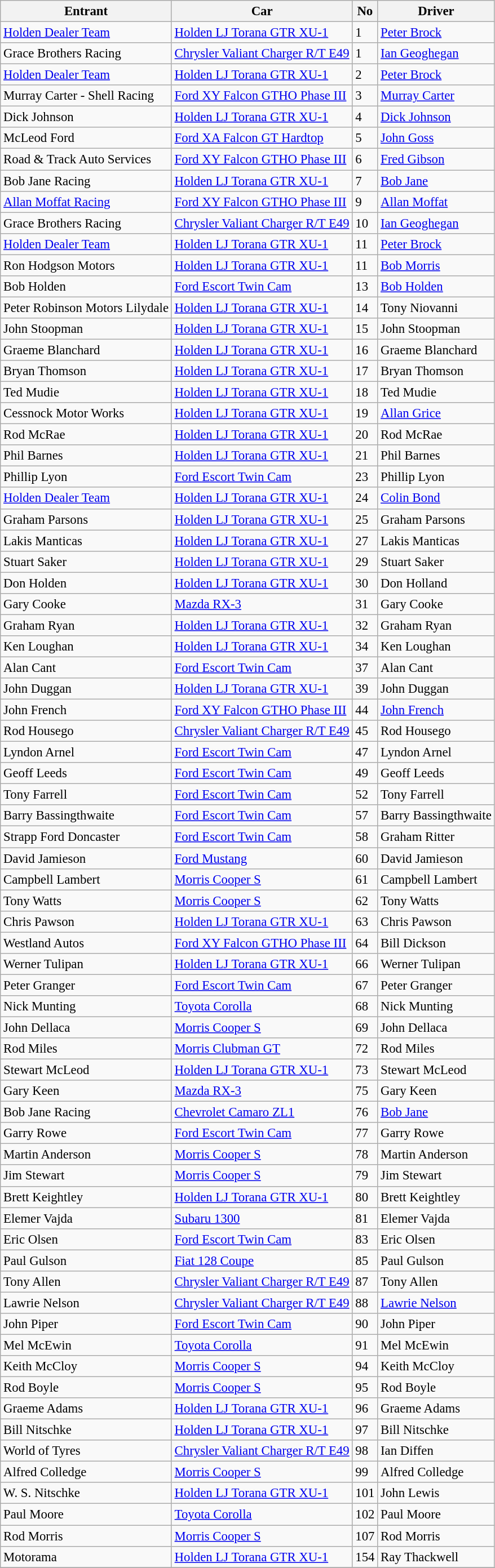<table class="wikitable sortable" style="font-size: 95%;">
<tr>
<th>Entrant</th>
<th>Car</th>
<th>No</th>
<th>Driver</th>
</tr>
<tr>
<td><a href='#'>Holden Dealer Team</a></td>
<td><a href='#'>Holden LJ Torana GTR XU-1</a></td>
<td>1</td>
<td><a href='#'>Peter Brock</a></td>
</tr>
<tr>
<td>Grace Brothers Racing</td>
<td><a href='#'>Chrysler Valiant Charger R/T E49</a></td>
<td>1</td>
<td><a href='#'>Ian Geoghegan</a></td>
</tr>
<tr>
<td><a href='#'>Holden Dealer Team</a></td>
<td><a href='#'>Holden LJ Torana GTR XU-1</a></td>
<td>2</td>
<td><a href='#'>Peter Brock</a></td>
</tr>
<tr>
<td>Murray Carter - Shell Racing</td>
<td><a href='#'>Ford XY Falcon GTHO Phase III</a></td>
<td>3</td>
<td><a href='#'>Murray Carter</a></td>
</tr>
<tr>
<td>Dick Johnson</td>
<td><a href='#'>Holden LJ Torana GTR XU-1</a></td>
<td>4</td>
<td><a href='#'>Dick Johnson</a></td>
</tr>
<tr>
<td>McLeod Ford</td>
<td><a href='#'>Ford XA Falcon GT Hardtop</a></td>
<td>5</td>
<td><a href='#'>John Goss</a></td>
</tr>
<tr>
<td>Road & Track Auto Services</td>
<td><a href='#'>Ford XY Falcon GTHO Phase III</a></td>
<td>6</td>
<td><a href='#'>Fred Gibson</a></td>
</tr>
<tr>
<td>Bob Jane Racing</td>
<td><a href='#'>Holden LJ Torana GTR XU-1</a></td>
<td>7</td>
<td><a href='#'>Bob Jane</a></td>
</tr>
<tr>
<td><a href='#'>Allan Moffat Racing</a></td>
<td><a href='#'>Ford XY Falcon GTHO Phase III</a></td>
<td>9</td>
<td><a href='#'>Allan Moffat</a></td>
</tr>
<tr>
<td>Grace Brothers Racing</td>
<td><a href='#'>Chrysler Valiant Charger R/T E49</a></td>
<td>10</td>
<td><a href='#'>Ian Geoghegan</a></td>
</tr>
<tr>
<td><a href='#'>Holden Dealer Team</a></td>
<td><a href='#'>Holden LJ Torana GTR XU-1</a></td>
<td>11</td>
<td><a href='#'>Peter Brock</a></td>
</tr>
<tr>
<td>Ron Hodgson Motors</td>
<td><a href='#'>Holden LJ Torana GTR XU-1</a></td>
<td>11</td>
<td><a href='#'>Bob Morris</a></td>
</tr>
<tr>
<td>Bob Holden</td>
<td><a href='#'>Ford Escort Twin Cam</a></td>
<td>13</td>
<td><a href='#'>Bob Holden</a></td>
</tr>
<tr>
<td>Peter Robinson Motors Lilydale</td>
<td><a href='#'>Holden LJ Torana GTR XU-1</a></td>
<td>14</td>
<td>Tony Niovanni</td>
</tr>
<tr>
<td>John Stoopman</td>
<td><a href='#'>Holden LJ Torana GTR XU-1</a></td>
<td>15</td>
<td>John Stoopman</td>
</tr>
<tr>
<td>Graeme Blanchard</td>
<td><a href='#'>Holden LJ Torana GTR XU-1</a></td>
<td>16</td>
<td>Graeme Blanchard</td>
</tr>
<tr>
<td>Bryan Thomson</td>
<td><a href='#'>Holden LJ Torana GTR XU-1</a></td>
<td>17</td>
<td>Bryan Thomson</td>
</tr>
<tr>
<td>Ted Mudie</td>
<td><a href='#'>Holden LJ Torana GTR XU-1</a></td>
<td>18</td>
<td>Ted Mudie</td>
</tr>
<tr>
<td>Cessnock Motor Works</td>
<td><a href='#'>Holden LJ Torana GTR XU-1</a></td>
<td>19</td>
<td><a href='#'>Allan Grice</a></td>
</tr>
<tr>
<td>Rod McRae</td>
<td><a href='#'>Holden LJ Torana GTR XU-1</a></td>
<td>20</td>
<td>Rod McRae</td>
</tr>
<tr>
<td>Phil Barnes</td>
<td><a href='#'>Holden LJ Torana GTR XU-1</a></td>
<td>21</td>
<td>Phil Barnes</td>
</tr>
<tr>
<td>Phillip Lyon</td>
<td><a href='#'>Ford Escort Twin Cam</a></td>
<td>23</td>
<td>Phillip Lyon</td>
</tr>
<tr>
<td><a href='#'>Holden Dealer Team</a></td>
<td><a href='#'>Holden LJ Torana GTR XU-1</a></td>
<td>24</td>
<td><a href='#'>Colin Bond</a></td>
</tr>
<tr>
<td>Graham Parsons</td>
<td><a href='#'>Holden LJ Torana GTR XU-1</a></td>
<td>25</td>
<td>Graham Parsons</td>
</tr>
<tr>
<td>Lakis Manticas</td>
<td><a href='#'>Holden LJ Torana GTR XU-1</a></td>
<td>27</td>
<td>Lakis Manticas</td>
</tr>
<tr>
<td>Stuart Saker</td>
<td><a href='#'>Holden LJ Torana GTR XU-1</a></td>
<td>29</td>
<td>Stuart Saker</td>
</tr>
<tr>
<td>Don Holden</td>
<td><a href='#'>Holden LJ Torana GTR XU-1</a></td>
<td>30</td>
<td>Don Holland</td>
</tr>
<tr>
<td>Gary Cooke</td>
<td><a href='#'>Mazda RX-3</a></td>
<td>31</td>
<td>Gary Cooke</td>
</tr>
<tr>
<td>Graham Ryan</td>
<td><a href='#'>Holden LJ Torana GTR XU-1</a></td>
<td>32</td>
<td>Graham Ryan</td>
</tr>
<tr>
<td>Ken Loughan</td>
<td><a href='#'>Holden LJ Torana GTR XU-1</a></td>
<td>34</td>
<td>Ken Loughan</td>
</tr>
<tr>
<td>Alan Cant</td>
<td><a href='#'>Ford Escort Twin Cam</a></td>
<td>37</td>
<td>Alan Cant</td>
</tr>
<tr>
<td>John Duggan</td>
<td><a href='#'>Holden LJ Torana GTR XU-1</a></td>
<td>39</td>
<td>John Duggan</td>
</tr>
<tr>
<td>John French</td>
<td><a href='#'>Ford XY Falcon GTHO Phase III</a></td>
<td>44</td>
<td><a href='#'>John French</a></td>
</tr>
<tr>
<td>Rod Housego</td>
<td><a href='#'>Chrysler Valiant Charger R/T E49</a></td>
<td>45</td>
<td>Rod Housego</td>
</tr>
<tr>
<td>Lyndon Arnel</td>
<td><a href='#'>Ford Escort Twin Cam</a></td>
<td>47</td>
<td>Lyndon Arnel</td>
</tr>
<tr>
<td>Geoff Leeds</td>
<td><a href='#'>Ford Escort Twin Cam</a></td>
<td>49</td>
<td>Geoff Leeds</td>
</tr>
<tr>
<td>Tony Farrell</td>
<td><a href='#'>Ford Escort Twin Cam</a></td>
<td>52</td>
<td>Tony Farrell</td>
</tr>
<tr>
<td>Barry Bassingthwaite</td>
<td><a href='#'>Ford Escort Twin Cam</a></td>
<td>57</td>
<td>Barry Bassingthwaite</td>
</tr>
<tr>
<td>Strapp Ford Doncaster</td>
<td><a href='#'>Ford Escort Twin Cam</a></td>
<td>58</td>
<td>Graham Ritter</td>
</tr>
<tr>
<td>David Jamieson</td>
<td><a href='#'>Ford Mustang</a></td>
<td>60</td>
<td>David Jamieson</td>
</tr>
<tr>
<td>Campbell Lambert</td>
<td><a href='#'>Morris Cooper S</a></td>
<td>61</td>
<td>Campbell Lambert</td>
</tr>
<tr>
<td>Tony Watts</td>
<td><a href='#'>Morris Cooper S</a></td>
<td>62</td>
<td>Tony Watts</td>
</tr>
<tr>
<td>Chris Pawson</td>
<td><a href='#'>Holden LJ Torana GTR XU-1</a></td>
<td>63</td>
<td>Chris Pawson </td>
</tr>
<tr>
<td>Westland Autos</td>
<td><a href='#'>Ford XY Falcon GTHO Phase III</a></td>
<td>64</td>
<td>Bill Dickson</td>
</tr>
<tr>
<td>Werner Tulipan</td>
<td><a href='#'>Holden LJ Torana GTR XU-1</a></td>
<td>66</td>
<td>Werner Tulipan</td>
</tr>
<tr>
<td>Peter Granger</td>
<td><a href='#'>Ford Escort Twin Cam</a></td>
<td>67</td>
<td>Peter Granger</td>
</tr>
<tr>
<td>Nick Munting</td>
<td><a href='#'>Toyota Corolla</a></td>
<td>68</td>
<td>Nick Munting </td>
</tr>
<tr>
<td>John Dellaca</td>
<td><a href='#'>Morris Cooper S</a></td>
<td>69</td>
<td>John Dellaca</td>
</tr>
<tr>
<td>Rod Miles</td>
<td><a href='#'>Morris Clubman GT</a></td>
<td>72</td>
<td>Rod Miles</td>
</tr>
<tr>
<td>Stewart McLeod</td>
<td><a href='#'>Holden LJ Torana GTR XU-1</a></td>
<td>73</td>
<td>Stewart McLeod</td>
</tr>
<tr>
<td>Gary Keen</td>
<td><a href='#'>Mazda RX-3</a></td>
<td>75</td>
<td>Gary Keen</td>
</tr>
<tr>
<td>Bob Jane Racing</td>
<td><a href='#'>Chevrolet Camaro ZL1</a></td>
<td>76</td>
<td><a href='#'>Bob Jane</a></td>
</tr>
<tr>
<td>Garry Rowe</td>
<td><a href='#'>Ford Escort Twin Cam</a></td>
<td>77</td>
<td>Garry Rowe</td>
</tr>
<tr>
<td>Martin Anderson</td>
<td><a href='#'>Morris Cooper S</a></td>
<td>78</td>
<td>Martin Anderson</td>
</tr>
<tr>
<td>Jim Stewart</td>
<td><a href='#'>Morris Cooper S</a></td>
<td>79</td>
<td>Jim Stewart</td>
</tr>
<tr>
<td>Brett Keightley</td>
<td><a href='#'>Holden LJ Torana GTR XU-1</a></td>
<td>80</td>
<td>Brett Keightley</td>
</tr>
<tr>
<td>Elemer Vajda</td>
<td><a href='#'>Subaru 1300</a></td>
<td>81</td>
<td>Elemer Vajda</td>
</tr>
<tr>
<td>Eric Olsen</td>
<td><a href='#'>Ford Escort Twin Cam</a></td>
<td>83</td>
<td>Eric Olsen</td>
</tr>
<tr>
<td>Paul Gulson</td>
<td><a href='#'>Fiat 128 Coupe</a></td>
<td>85</td>
<td>Paul Gulson</td>
</tr>
<tr>
<td>Tony Allen</td>
<td><a href='#'>Chrysler Valiant Charger R/T E49</a></td>
<td>87</td>
<td>Tony Allen</td>
</tr>
<tr>
<td>Lawrie Nelson</td>
<td><a href='#'>Chrysler Valiant Charger R/T E49</a></td>
<td>88</td>
<td><a href='#'>Lawrie Nelson</a></td>
</tr>
<tr>
<td>John Piper</td>
<td><a href='#'>Ford Escort Twin Cam</a></td>
<td>90</td>
<td>John Piper</td>
</tr>
<tr>
<td>Mel McEwin</td>
<td><a href='#'>Toyota Corolla</a></td>
<td>91</td>
<td>Mel McEwin</td>
</tr>
<tr>
<td>Keith McCloy</td>
<td><a href='#'>Morris Cooper S</a></td>
<td>94</td>
<td>Keith McCloy</td>
</tr>
<tr>
<td>Rod Boyle</td>
<td><a href='#'>Morris Cooper S</a></td>
<td>95</td>
<td>Rod Boyle</td>
</tr>
<tr>
<td>Graeme Adams</td>
<td><a href='#'>Holden LJ Torana GTR XU-1</a></td>
<td>96</td>
<td>Graeme Adams</td>
</tr>
<tr>
<td>Bill Nitschke</td>
<td><a href='#'>Holden LJ Torana GTR XU-1</a></td>
<td>97</td>
<td>Bill Nitschke</td>
</tr>
<tr>
<td>World of Tyres</td>
<td><a href='#'>Chrysler Valiant Charger R/T E49</a></td>
<td>98</td>
<td>Ian Diffen</td>
</tr>
<tr>
<td>Alfred Colledge</td>
<td><a href='#'>Morris Cooper S</a></td>
<td>99</td>
<td>Alfred Colledge</td>
</tr>
<tr>
<td>W. S. Nitschke</td>
<td><a href='#'>Holden LJ Torana GTR XU-1</a></td>
<td>101</td>
<td>John Lewis</td>
</tr>
<tr>
<td>Paul Moore</td>
<td><a href='#'>Toyota Corolla</a></td>
<td>102</td>
<td>Paul Moore</td>
</tr>
<tr>
<td>Rod Morris</td>
<td><a href='#'>Morris Cooper S</a></td>
<td>107</td>
<td>Rod Morris</td>
</tr>
<tr>
<td>Motorama</td>
<td><a href='#'>Holden LJ Torana GTR XU-1</a></td>
<td>154</td>
<td>Ray Thackwell</td>
</tr>
<tr>
</tr>
</table>
